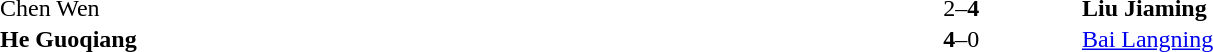<table width="100%" cellspacing="1">
<tr>
<th width45%></th>
<th width10%></th>
<th width45%></th>
</tr>
<tr>
<td> Chen Wen</td>
<td align="center">2–<strong>4</strong></td>
<td> <strong>Liu Jiaming</strong></td>
</tr>
<tr>
<td> <strong>He Guoqiang</strong></td>
<td align="center"><strong>4</strong>–0</td>
<td> <a href='#'>Bai Langning</a></td>
</tr>
</table>
